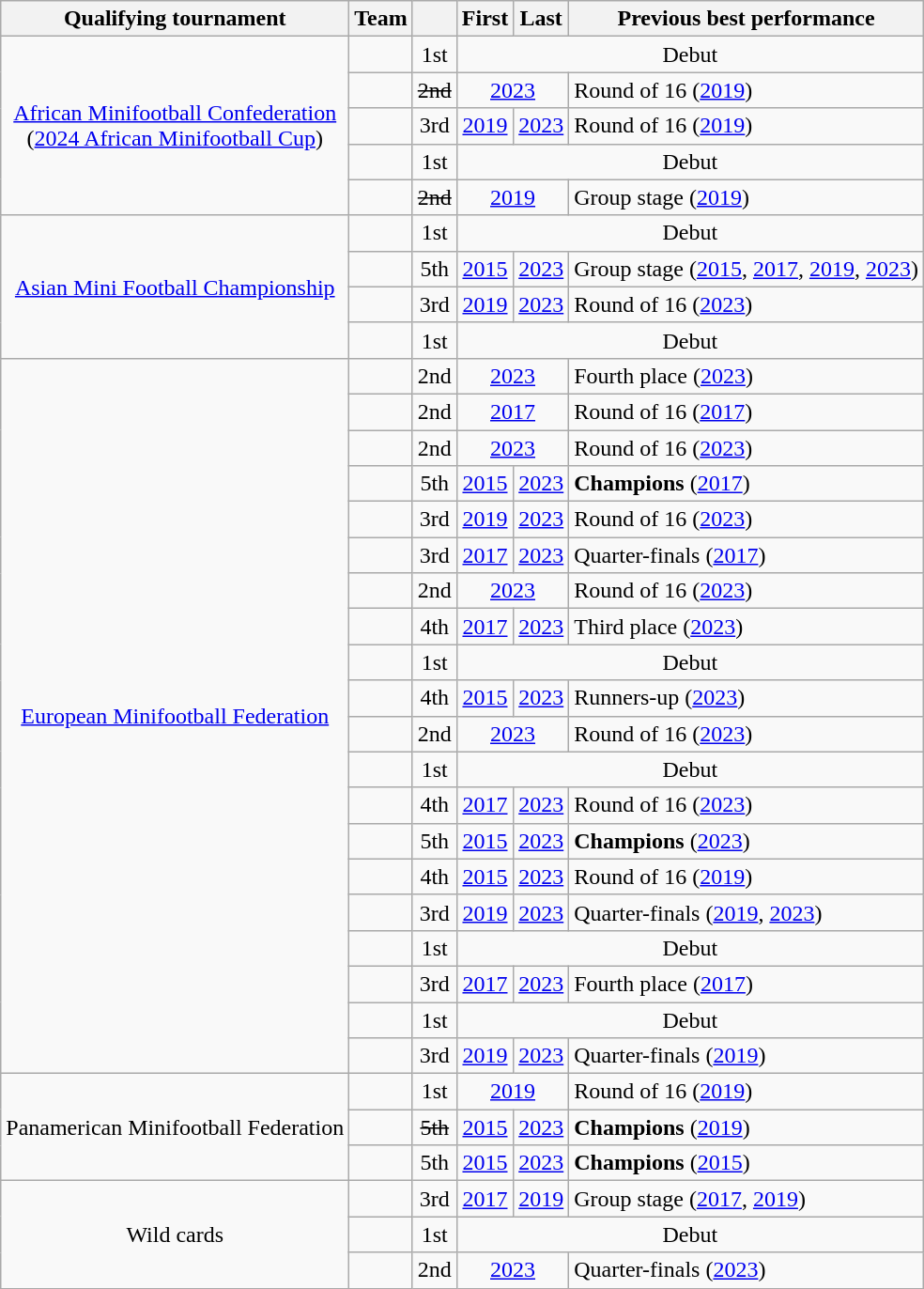<table class="wikitable sortable">
<tr>
<th>Qualifying tournament</th>
<th>Team</th>
<th></th>
<th>First</th>
<th>Last</th>
<th>Previous best performance</th>
</tr>
<tr>
<td align=center rowspan=5><a href='#'>African Minifootball Confederation</a><br>(<a href='#'>2024 African Minifootball Cup</a>)</td>
<td></td>
<td align=center>1st</td>
<td colspan=3 align=center>Debut</td>
</tr>
<tr>
<td><s></s></td>
<td align=center><s>2nd</s></td>
<td colspan=2 align=center><a href='#'>2023</a></td>
<td>Round of 16 (<a href='#'>2019</a>)</td>
</tr>
<tr>
<td></td>
<td align=center>3rd</td>
<td align=center><a href='#'>2019</a></td>
<td align=center><a href='#'>2023</a></td>
<td>Round of 16 (<a href='#'>2019</a>)</td>
</tr>
<tr>
<td></td>
<td align=center>1st</td>
<td colspan=3 align=center>Debut</td>
</tr>
<tr>
<td><s></s></td>
<td align=center><s>2nd</s></td>
<td colspan=2 align=center><a href='#'>2019</a></td>
<td>Group stage (<a href='#'>2019</a>)</td>
</tr>
<tr>
<td align=center rowspan=4><a href='#'>Asian Mini Football Championship</a></td>
<td></td>
<td align=center>1st</td>
<td colspan=3 align=center>Debut</td>
</tr>
<tr>
<td></td>
<td align=center>5th</td>
<td align=center><a href='#'>2015</a></td>
<td align=center><a href='#'>2023</a></td>
<td>Group stage (<a href='#'>2015</a>, <a href='#'>2017</a>, <a href='#'>2019</a>, <a href='#'>2023</a>)</td>
</tr>
<tr>
<td></td>
<td align=center>3rd</td>
<td align=center><a href='#'>2019</a></td>
<td align=center><a href='#'>2023</a></td>
<td>Round of 16 (<a href='#'>2023</a>)</td>
</tr>
<tr>
<td></td>
<td align=center>1st</td>
<td colspan=3 align=center>Debut</td>
</tr>
<tr>
<td align=center rowspan=20><a href='#'>European Minifootball Federation</a></td>
<td></td>
<td align=center>2nd</td>
<td align=center colspan=2><a href='#'>2023</a></td>
<td>Fourth place (<a href='#'>2023</a>)</td>
</tr>
<tr>
<td></td>
<td align=center>2nd</td>
<td colspan=2 align=center><a href='#'>2017</a></td>
<td>Round of 16 (<a href='#'>2017</a>)</td>
</tr>
<tr>
<td></td>
<td align=center>2nd</td>
<td align=center colspan=2><a href='#'>2023</a></td>
<td>Round of 16 (<a href='#'>2023</a>)</td>
</tr>
<tr>
<td></td>
<td align=center>5th</td>
<td align=center><a href='#'>2015</a></td>
<td align=center><a href='#'>2023</a></td>
<td><strong>Champions</strong> (<a href='#'>2017</a>)</td>
</tr>
<tr>
<td></td>
<td align=center>3rd</td>
<td align=center><a href='#'>2019</a></td>
<td align=center><a href='#'>2023</a></td>
<td>Round of 16 (<a href='#'>2023</a>)</td>
</tr>
<tr>
<td></td>
<td align=center>3rd</td>
<td align=center><a href='#'>2017</a></td>
<td align=center><a href='#'>2023</a></td>
<td>Quarter-finals (<a href='#'>2017</a>)</td>
</tr>
<tr>
<td></td>
<td align=center>2nd</td>
<td align=center colspan=2><a href='#'>2023</a></td>
<td>Round of 16 (<a href='#'>2023</a>)</td>
</tr>
<tr>
<td></td>
<td align=center>4th</td>
<td align=center><a href='#'>2017</a></td>
<td align=center><a href='#'>2023</a></td>
<td>Third place (<a href='#'>2023</a>)</td>
</tr>
<tr>
<td></td>
<td align=center>1st</td>
<td colspan=3 align=center>Debut</td>
</tr>
<tr>
<td></td>
<td align=center>4th</td>
<td align=center><a href='#'>2015</a></td>
<td align=center><a href='#'>2023</a></td>
<td>Runners-up (<a href='#'>2023</a>)</td>
</tr>
<tr>
<td></td>
<td align=center>2nd</td>
<td align=center colspan=2><a href='#'>2023</a></td>
<td>Round of 16 (<a href='#'>2023</a>)</td>
</tr>
<tr>
<td></td>
<td align=center>1st</td>
<td colspan=3 align=center>Debut</td>
</tr>
<tr>
<td></td>
<td align=center>4th</td>
<td align=center><a href='#'>2017</a></td>
<td align=center><a href='#'>2023</a></td>
<td>Round of 16 (<a href='#'>2023</a>)</td>
</tr>
<tr>
<td></td>
<td align=center>5th</td>
<td align=center><a href='#'>2015</a></td>
<td align=center><a href='#'>2023</a></td>
<td><strong>Champions</strong> (<a href='#'>2023</a>)</td>
</tr>
<tr>
<td></td>
<td align=center>4th</td>
<td align=center><a href='#'>2015</a></td>
<td align=center><a href='#'>2023</a></td>
<td>Round of 16 (<a href='#'>2019</a>)</td>
</tr>
<tr>
<td></td>
<td align=center>3rd</td>
<td align=center><a href='#'>2019</a></td>
<td align=center><a href='#'>2023</a></td>
<td>Quarter-finals (<a href='#'>2019</a>, <a href='#'>2023</a>)</td>
</tr>
<tr>
<td></td>
<td align=center>1st</td>
<td colspan=3 align=center>Debut</td>
</tr>
<tr>
<td></td>
<td align=center>3rd</td>
<td align=center><a href='#'>2017</a></td>
<td align=center><a href='#'>2023</a></td>
<td>Fourth place (<a href='#'>2017</a>)</td>
</tr>
<tr>
<td></td>
<td align=center>1st</td>
<td colspan=3 align=center>Debut</td>
</tr>
<tr>
<td></td>
<td align=center>3rd</td>
<td align=center><a href='#'>2019</a></td>
<td align=center><a href='#'>2023</a></td>
<td>Quarter-finals (<a href='#'>2019</a>)</td>
</tr>
<tr>
<td align=center rowspan=3>Panamerican Minifootball Federation</td>
<td></td>
<td align=center>1st</td>
<td align=center colspan=2><a href='#'>2019</a></td>
<td>Round of 16 (<a href='#'>2019</a>)</td>
</tr>
<tr>
<td><s></s></td>
<td align=center><s>5th</s></td>
<td align=center><a href='#'>2015</a></td>
<td align=center><a href='#'>2023</a></td>
<td><strong>Champions</strong> (<a href='#'>2019</a>)</td>
</tr>
<tr>
<td></td>
<td align=center>5th</td>
<td align=center><a href='#'>2015</a></td>
<td align=center><a href='#'>2023</a></td>
<td><strong>Champions</strong> (<a href='#'>2015</a>)</td>
</tr>
<tr>
<td align=center rowspan=3>Wild cards</td>
<td></td>
<td align=center>3rd</td>
<td align=center><a href='#'>2017</a></td>
<td align=center><a href='#'>2019</a></td>
<td>Group stage (<a href='#'>2017</a>, <a href='#'>2019</a>)</td>
</tr>
<tr>
<td></td>
<td align=center>1st</td>
<td colspan=3 align=center>Debut</td>
</tr>
<tr>
<td></td>
<td align=center>2nd</td>
<td align=center colspan=2><a href='#'>2023</a></td>
<td>Quarter-finals (<a href='#'>2023</a>)</td>
</tr>
</table>
